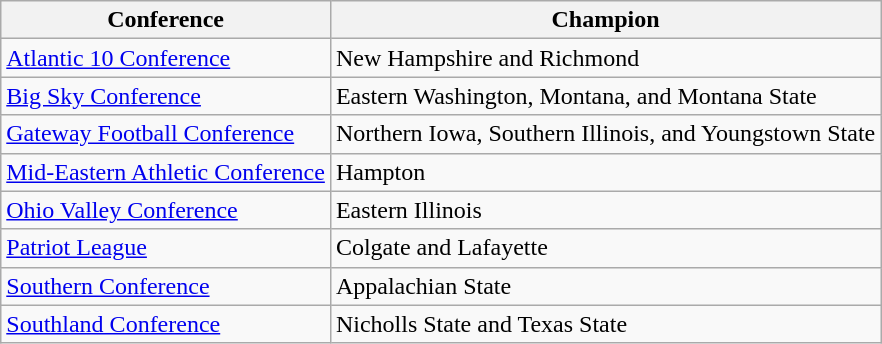<table class="wikitable">
<tr>
<th>Conference</th>
<th>Champion</th>
</tr>
<tr>
<td><a href='#'>Atlantic 10 Conference</a></td>
<td>New Hampshire and Richmond</td>
</tr>
<tr>
<td><a href='#'>Big Sky Conference</a></td>
<td>Eastern Washington, Montana, and Montana State</td>
</tr>
<tr>
<td><a href='#'>Gateway Football Conference</a></td>
<td>Northern Iowa, Southern Illinois, and Youngstown State</td>
</tr>
<tr>
<td><a href='#'>Mid-Eastern Athletic Conference</a></td>
<td>Hampton</td>
</tr>
<tr>
<td><a href='#'>Ohio Valley Conference</a></td>
<td>Eastern Illinois</td>
</tr>
<tr>
<td><a href='#'>Patriot League</a></td>
<td>Colgate and Lafayette</td>
</tr>
<tr>
<td><a href='#'>Southern Conference</a></td>
<td>Appalachian State</td>
</tr>
<tr>
<td><a href='#'>Southland Conference</a></td>
<td>Nicholls State and Texas State</td>
</tr>
</table>
